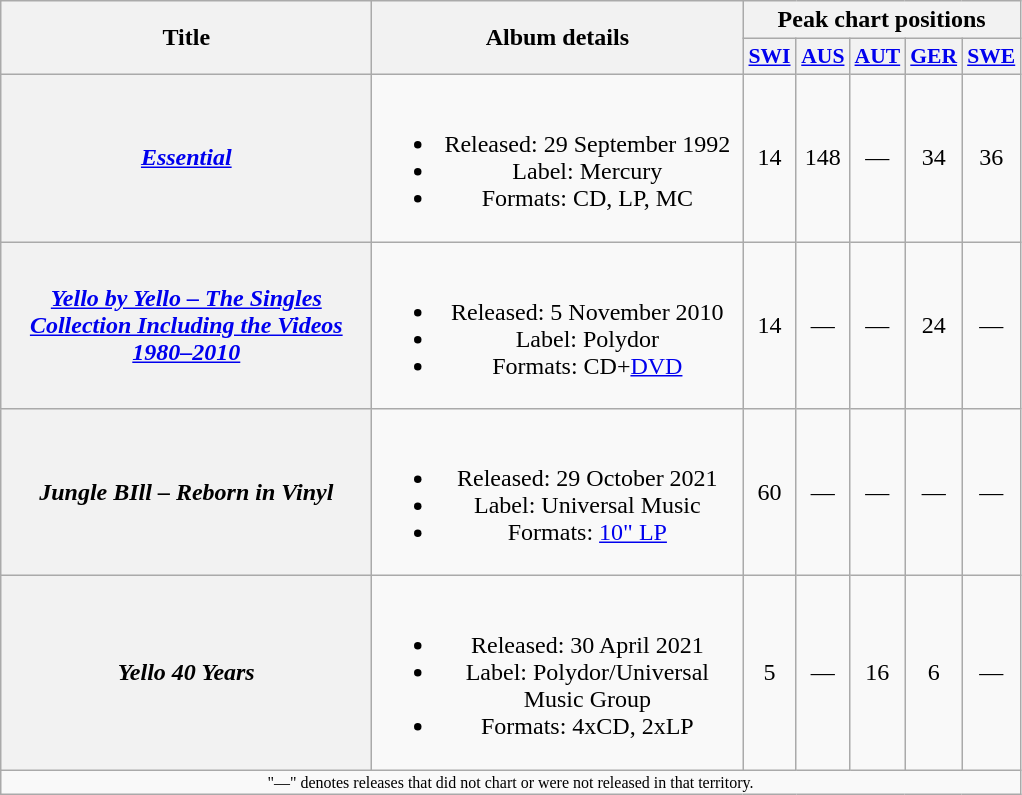<table class="wikitable plainrowheaders" style="text-align:center;">
<tr>
<th rowspan="2" scope="col" style="width:15em;">Title</th>
<th rowspan="2" scope="col" style="width:15em;">Album details</th>
<th colspan="5">Peak chart positions</th>
</tr>
<tr>
<th scope="col" style="width:2em;font-size:90%;"><a href='#'>SWI</a><br></th>
<th scope="col" style="width:2em;font-size:90%;"><a href='#'>AUS</a><br></th>
<th scope="col" style="width:2em;font-size:90%;"><a href='#'>AUT</a><br></th>
<th scope="col" style="width:2em;font-size:90%;"><a href='#'>GER</a><br></th>
<th scope="col" style="width:2em;font-size:90%;"><a href='#'>SWE</a><br></th>
</tr>
<tr>
<th scope="row"><em><a href='#'>Essential</a></em></th>
<td><br><ul><li>Released: 29 September 1992</li><li>Label: Mercury</li><li>Formats: CD, LP, MC</li></ul></td>
<td>14</td>
<td>148</td>
<td>—</td>
<td>34</td>
<td>36</td>
</tr>
<tr>
<th scope="row"><em><a href='#'>Yello by Yello – The Singles Collection Including the Videos 1980–2010</a></em></th>
<td><br><ul><li>Released: 5 November 2010</li><li>Label: Polydor</li><li>Formats: CD+<a href='#'>DVD</a></li></ul></td>
<td>14</td>
<td>—</td>
<td>—</td>
<td>24</td>
<td>—</td>
</tr>
<tr>
<th scope="row"><em>Jungle BIll – Reborn in Vinyl</em></th>
<td><br><ul><li>Released: 29 October 2021</li><li>Label: Universal Music</li><li>Formats: <a href='#'>10" LP</a></li></ul></td>
<td>60</td>
<td>—</td>
<td>—</td>
<td>—</td>
<td>—</td>
</tr>
<tr>
<th scope="row"><em>Yello 40 Years</em></th>
<td><br><ul><li>Released: 30 April 2021</li><li>Label: Polydor/Universal Music Group</li><li>Formats: 4xCD, 2xLP</li></ul></td>
<td>5</td>
<td>—</td>
<td>16</td>
<td>6</td>
<td>—</td>
</tr>
<tr>
<td colspan="7" style="font-size:8pt">"—" denotes releases that did not chart or were not released in that territory.</td>
</tr>
</table>
